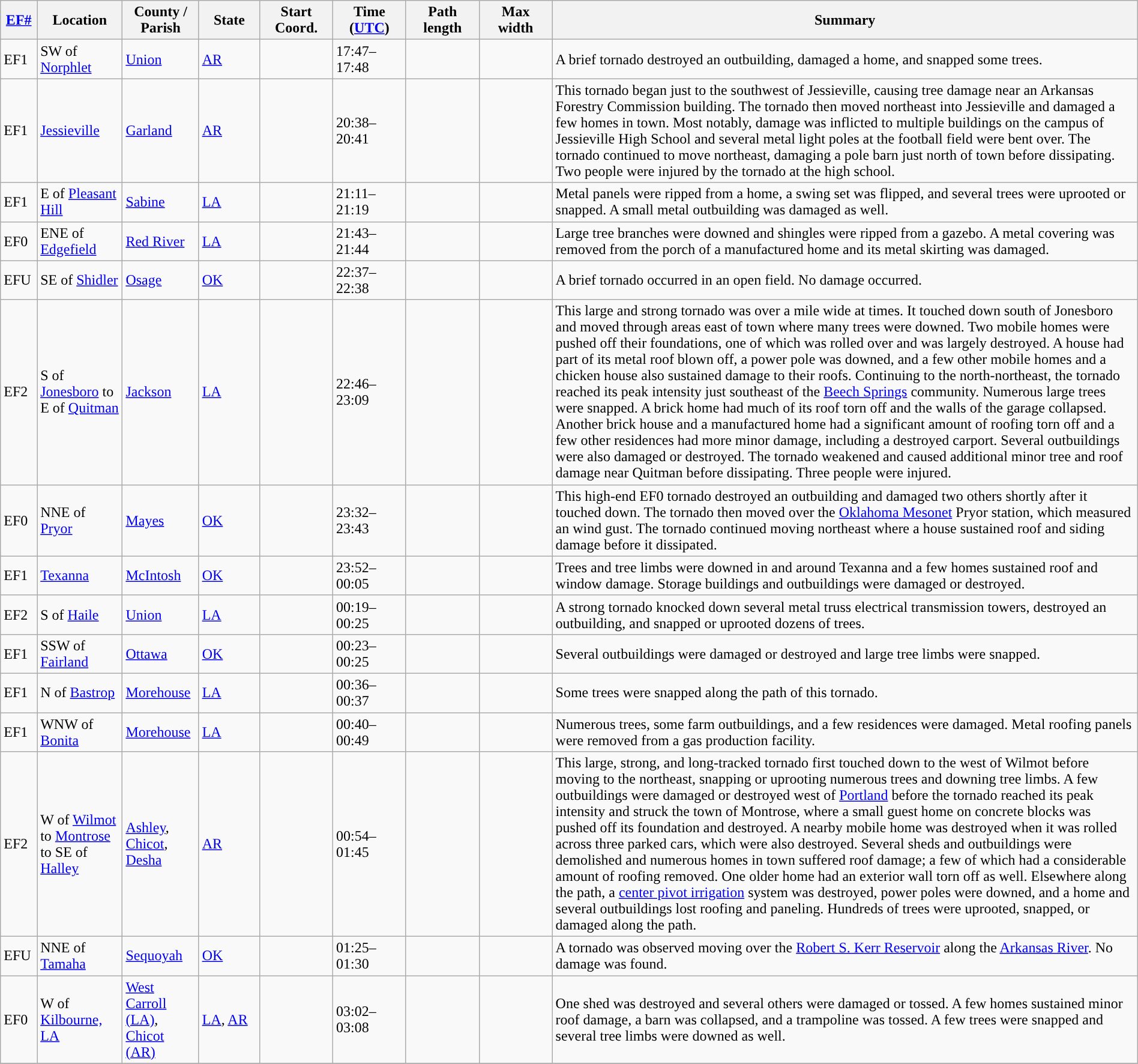<table class="wikitable sortable" style="width:100%;">
<tr>
<th scope="col"  style="width:3%; text-align:center;"><a href='#'>EF#</a></th>
<th scope="col"  style="width:7%; text-align:center;" class="unsortable">Location</th>
<th scope="col"  style="width:6%; text-align:center;" class="unsortable">County / Parish</th>
<th scope="col"  style="width:5%; text-align:center;">State</th>
<th scope="col"  style="width:6%; text-align:center;">Start Coord.</th>
<th scope="col"  style="width:6%; text-align:center;">Time (<a href='#'>UTC</a>)</th>
<th scope="col"  style="width:6%; text-align:center;">Path length</th>
<th scope="col"  style="width:6%; text-align:center;">Max width</th>
<th scope="col" class="unsortable" style="width:48%; text-align:center;">Summary</th>
</tr>
<tr>
<td>EF1</td>
<td>SW of <a href='#'>Norphlet</a></td>
<td><a href='#'>Union</a></td>
<td><a href='#'>AR</a></td>
<td></td>
<td>17:47–17:48</td>
<td></td>
<td></td>
<td>A brief tornado destroyed an outbuilding, damaged a home, and snapped some trees.</td>
</tr>
<tr>
<td>EF1</td>
<td><a href='#'>Jessieville</a></td>
<td><a href='#'>Garland</a></td>
<td><a href='#'>AR</a></td>
<td></td>
<td>20:38–20:41</td>
<td></td>
<td></td>
<td>This tornado began just to the southwest of Jessieville, causing tree damage near an Arkansas Forestry Commission building. The tornado then moved northeast into Jessieville and damaged a few homes in town. Most notably, damage was inflicted to multiple buildings on the campus of Jessieville High School and several metal light poles at the football field were bent over. The tornado continued to move northeast, damaging a pole barn just north of town before dissipating. Two people were injured by the tornado at the high school.</td>
</tr>
<tr>
<td>EF1</td>
<td>E of <a href='#'>Pleasant Hill</a></td>
<td><a href='#'>Sabine</a></td>
<td><a href='#'>LA</a></td>
<td></td>
<td>21:11–21:19</td>
<td></td>
<td></td>
<td>Metal panels were ripped from a home, a swing set was flipped, and several trees were uprooted or snapped. A small metal outbuilding was damaged as well.</td>
</tr>
<tr>
<td>EF0</td>
<td>ENE of <a href='#'>Edgefield</a></td>
<td><a href='#'>Red River</a></td>
<td><a href='#'>LA</a></td>
<td></td>
<td>21:43–21:44</td>
<td></td>
<td></td>
<td>Large tree branches were downed and shingles were ripped from a gazebo. A metal covering was removed from the porch of a manufactured home and its metal skirting was damaged.</td>
</tr>
<tr>
<td>EFU</td>
<td>SE of <a href='#'>Shidler</a></td>
<td><a href='#'>Osage</a></td>
<td><a href='#'>OK</a></td>
<td></td>
<td>22:37–22:38</td>
<td></td>
<td></td>
<td>A brief tornado occurred in an open field. No damage occurred.</td>
</tr>
<tr>
<td>EF2</td>
<td>S of <a href='#'>Jonesboro</a> to E of <a href='#'>Quitman</a></td>
<td><a href='#'>Jackson</a></td>
<td><a href='#'>LA</a></td>
<td></td>
<td>22:46–23:09</td>
<td></td>
<td></td>
<td>This large and strong tornado was over a mile wide at times. It touched down south of Jonesboro and moved through areas east of town where many trees were downed. Two mobile homes were pushed off their foundations, one of which was rolled over and was largely destroyed. A house had part of its metal roof blown off, a power pole was downed, and a few other mobile homes and a chicken house also sustained damage to their roofs. Continuing to the north-northeast, the tornado reached its peak intensity just southeast of the <a href='#'>Beech Springs</a> community. Numerous large trees were snapped. A brick home had much of its roof torn off and the walls of the garage collapsed. Another brick house and a manufactured home had a significant amount of roofing torn off and a few other residences had more minor damage, including a destroyed carport. Several outbuildings were also damaged or destroyed. The tornado weakened and caused additional minor tree and roof damage near Quitman before dissipating. Three people were injured.</td>
</tr>
<tr>
<td>EF0</td>
<td>NNE of <a href='#'>Pryor</a></td>
<td><a href='#'>Mayes</a></td>
<td><a href='#'>OK</a></td>
<td></td>
<td>23:32–23:43</td>
<td></td>
<td></td>
<td>This high-end EF0 tornado destroyed an outbuilding and damaged two others shortly after it touched down. The tornado then moved over the <a href='#'>Oklahoma Mesonet</a> Pryor station, which measured an  wind gust. The tornado continued moving northeast where a house sustained roof and siding damage before it dissipated.</td>
</tr>
<tr>
<td>EF1</td>
<td><a href='#'>Texanna</a></td>
<td><a href='#'>McIntosh</a></td>
<td><a href='#'>OK</a></td>
<td></td>
<td>23:52–00:05</td>
<td></td>
<td></td>
<td>Trees and tree limbs were downed in and around Texanna and a few homes sustained roof and window damage. Storage buildings and outbuildings were damaged or destroyed.</td>
</tr>
<tr>
<td>EF2</td>
<td>S of <a href='#'>Haile</a></td>
<td><a href='#'>Union</a></td>
<td><a href='#'>LA</a></td>
<td></td>
<td>00:19–00:25</td>
<td></td>
<td></td>
<td>A strong tornado knocked down several metal truss electrical transmission towers, destroyed an outbuilding, and snapped or uprooted dozens of trees.</td>
</tr>
<tr>
<td>EF1</td>
<td>SSW of <a href='#'>Fairland</a></td>
<td><a href='#'>Ottawa</a></td>
<td><a href='#'>OK</a></td>
<td></td>
<td>00:23–00:25</td>
<td></td>
<td></td>
<td>Several outbuildings were damaged or destroyed and large tree limbs were snapped.</td>
</tr>
<tr>
<td>EF1</td>
<td>N of <a href='#'>Bastrop</a></td>
<td><a href='#'>Morehouse</a></td>
<td><a href='#'>LA</a></td>
<td></td>
<td>00:36–00:37</td>
<td></td>
<td></td>
<td>Some trees were snapped along the path of this tornado.</td>
</tr>
<tr>
<td>EF1</td>
<td>WNW of <a href='#'>Bonita</a></td>
<td><a href='#'>Morehouse</a></td>
<td><a href='#'>LA</a></td>
<td></td>
<td>00:40–00:49</td>
<td></td>
<td></td>
<td>Numerous trees, some farm outbuildings, and a few residences were damaged. Metal roofing panels were removed from a gas production facility.</td>
</tr>
<tr>
<td>EF2</td>
<td>W of <a href='#'>Wilmot</a> to <a href='#'>Montrose</a> to SE of <a href='#'>Halley</a></td>
<td><a href='#'>Ashley</a>, <a href='#'>Chicot</a>, <a href='#'>Desha</a></td>
<td><a href='#'>AR</a></td>
<td></td>
<td>00:54–01:45</td>
<td></td>
<td></td>
<td>This large, strong, and long-tracked tornado first touched down to the west of Wilmot before moving to the northeast, snapping or uprooting numerous trees and downing tree limbs. A few outbuildings were damaged or destroyed west of <a href='#'>Portland</a> before the tornado reached its peak intensity and struck the town of Montrose, where a small guest home on concrete blocks was pushed off its foundation and destroyed. A nearby mobile home was destroyed when it was rolled across three parked cars, which were also destroyed. Several sheds and outbuildings were demolished and numerous homes in town suffered roof damage; a few of which had a considerable amount of roofing removed. One older home had an exterior wall torn off as well. Elsewhere along the path, a <a href='#'>center pivot irrigation</a> system was destroyed, power poles were downed, and a home and several outbuildings lost roofing and paneling. Hundreds of trees were uprooted, snapped, or damaged along the path.</td>
</tr>
<tr>
<td>EFU</td>
<td>NNE of <a href='#'>Tamaha</a></td>
<td><a href='#'>Sequoyah</a></td>
<td><a href='#'>OK</a></td>
<td></td>
<td>01:25–01:30</td>
<td></td>
<td></td>
<td>A tornado was observed moving over the <a href='#'>Robert S. Kerr Reservoir</a> along the <a href='#'>Arkansas River</a>. No damage was found.</td>
</tr>
<tr>
<td>EF0</td>
<td>W of <a href='#'>Kilbourne, LA</a></td>
<td><a href='#'>West Carroll (LA)</a>, <a href='#'>Chicot (AR)</a></td>
<td><a href='#'>LA</a>, <a href='#'>AR</a></td>
<td></td>
<td>03:02–03:08</td>
<td></td>
<td></td>
<td>One shed was destroyed and several others were damaged or tossed. A few homes sustained minor roof damage, a barn was collapsed, and a trampoline was tossed. A few trees were snapped and several tree limbs were downed as well.</td>
</tr>
<tr>
</tr>
</table>
